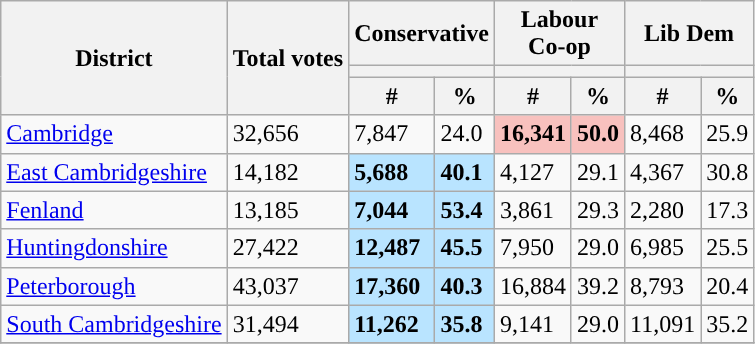<table class="wikitable sortable">
<tr>
<th rowspan=3>District</th>
<th rowspan=3>Total votes</th>
<th colspan="2">Conservative</th>
<th colspan="2">Labour<br>Co-op</th>
<th colspan="2">Lib Dem</th>
</tr>
<tr>
<th colspan="2" style="background:"></th>
<th colspan="2" style="background:"></th>
<th colspan="2" style="background:"></th>
</tr>
<tr>
<th>#</th>
<th>%</th>
<th>#</th>
<th>%</th>
<th>#</th>
<th>%</th>
</tr>
<tr>
<td><a href='#'>Cambridge</a></td>
<td>32,656</td>
<td>7,847</td>
<td>24.0</td>
<td style="background:#F8C1BE;"><strong>16,341</strong></td>
<td style="background:#F8C1BE;"><strong>50.0</strong></td>
<td>8,468</td>
<td>25.9</td>
</tr>
<tr>
<td><a href='#'>East Cambridgeshire</a></td>
<td>14,182</td>
<td style="background:#B9E4FF;"><strong>5,688</strong></td>
<td style="background:#B9E4FF;"><strong>40.1</strong></td>
<td>4,127</td>
<td>29.1</td>
<td>4,367</td>
<td>30.8</td>
</tr>
<tr>
<td><a href='#'>Fenland</a></td>
<td>13,185</td>
<td style="background:#B9E4FF;"><strong>7,044</strong></td>
<td style="background:#B9E4FF;"><strong>53.4</strong></td>
<td>3,861</td>
<td>29.3</td>
<td>2,280</td>
<td>17.3</td>
</tr>
<tr>
<td><a href='#'>Huntingdonshire</a></td>
<td>27,422</td>
<td style="background:#B9E4FF;"><strong>12,487</strong></td>
<td style="background:#B9E4FF;"><strong>45.5</strong></td>
<td>7,950</td>
<td>29.0</td>
<td>6,985</td>
<td>25.5</td>
</tr>
<tr>
<td><a href='#'>Peterborough</a></td>
<td>43,037</td>
<td style="background:#B9E4FF;"><strong>17,360</strong></td>
<td style="background:#B9E4FF;"><strong>40.3</strong></td>
<td>16,884</td>
<td>39.2</td>
<td>8,793</td>
<td>20.4</td>
</tr>
<tr>
<td><a href='#'>South Cambridgeshire</a></td>
<td>31,494</td>
<td style="background:#B9E4FF;"><strong>11,262</strong></td>
<td style="background:#B9E4FF;"><strong>35.8</strong></td>
<td>9,141</td>
<td>29.0</td>
<td>11,091</td>
<td>35.2</td>
</tr>
<tr>
</tr>
</table>
